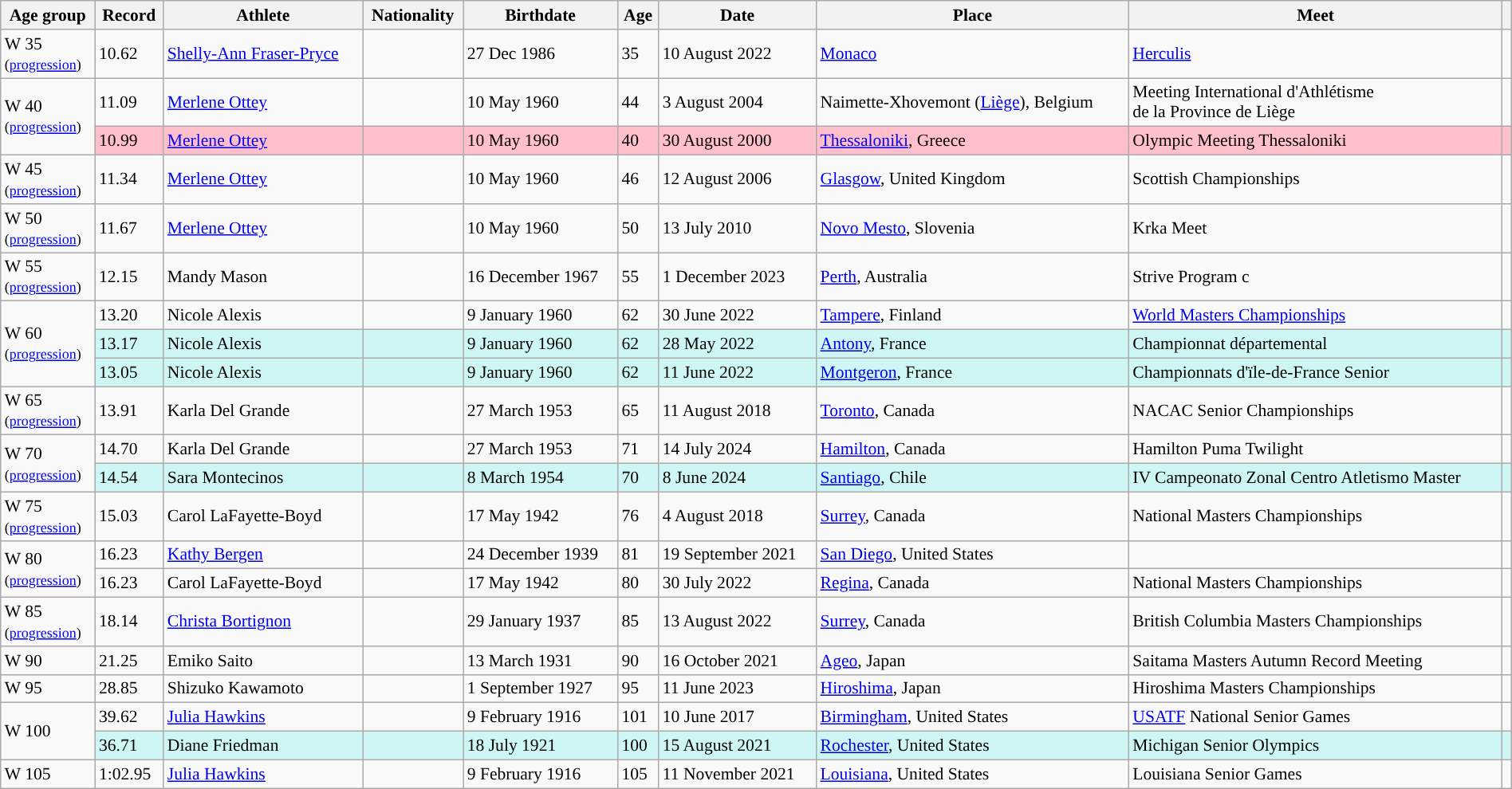<table class="wikitable" style="font-size:90%; width: 100%;">
<tr>
<th>Age group</th>
<th>Record</th>
<th>Athlete</th>
<th>Nationality</th>
<th>Birthdate</th>
<th>Age</th>
<th>Date</th>
<th>Place</th>
<th>Meet</th>
<th></th>
</tr>
<tr>
<td>W 35 <br><small>(<a href='#'>progression</a>)</small></td>
<td>10.62 </td>
<td><a href='#'>Shelly-Ann Fraser-Pryce</a></td>
<td></td>
<td>27 Dec 1986</td>
<td>35</td>
<td>10 August 2022</td>
<td><a href='#'>Monaco</a></td>
<td><a href='#'>Herculis</a></td>
<td></td>
</tr>
<tr>
<td rowspan=2>W 40   <br><small>(<a href='#'>progression</a>)</small></td>
<td>11.09 </td>
<td><a href='#'>Merlene Ottey</a></td>
<td></td>
<td>10 May 1960</td>
<td>44</td>
<td>3 August 2004</td>
<td>Naimette-Xhovemont (<a href='#'>Liège</a>), Belgium</td>
<td>Meeting International d'Athlétisme<br>de la Province de Liège</td>
<td></td>
</tr>
<tr style="background:pink">
<td>10.99 </td>
<td><a href='#'>Merlene Ottey</a></td>
<td></td>
<td>10 May 1960</td>
<td>40</td>
<td>30 August 2000</td>
<td><a href='#'>Thessaloniki</a>, Greece</td>
<td>Olympic Meeting Thessaloniki</td>
<td></td>
</tr>
<tr>
<td>W 45   <br><small>(<a href='#'>progression</a>)</small></td>
<td>11.34 </td>
<td><a href='#'>Merlene Ottey</a></td>
<td></td>
<td>10 May 1960</td>
<td>46</td>
<td>12 August 2006</td>
<td><a href='#'>Glasgow</a>, United Kingdom</td>
<td>Scottish Championships</td>
<td></td>
</tr>
<tr>
<td>W 50   <br><small>(<a href='#'>progression</a>)</small></td>
<td>11.67 </td>
<td><a href='#'>Merlene Ottey</a></td>
<td></td>
<td>10 May 1960</td>
<td>50</td>
<td>13 July 2010</td>
<td><a href='#'>Novo Mesto</a>, Slovenia</td>
<td>Krka Meet</td>
<td></td>
</tr>
<tr>
<td>W 55 <br><small>(<a href='#'>progression</a>)</small></td>
<td>12.15 </td>
<td>Mandy Mason</td>
<td></td>
<td>16 December 1967</td>
<td>55</td>
<td>1 December 2023</td>
<td><a href='#'>Perth</a>, Australia</td>
<td>Strive Program c</td>
<td></td>
</tr>
<tr>
<td rowspan=3>W 60  <br><small>(<a href='#'>progression</a>)</small></td>
<td>13.20 </td>
<td>Nicole Alexis</td>
<td></td>
<td>9 January 1960</td>
<td>62</td>
<td>30 June 2022</td>
<td><a href='#'>Tampere</a>, Finland</td>
<td><a href='#'>World Masters Championships</a></td>
<td></td>
</tr>
<tr style="background:#cef6f5;">
<td>13.17 </td>
<td>Nicole Alexis</td>
<td></td>
<td>9 January 1960</td>
<td>62</td>
<td>28 May 2022</td>
<td><a href='#'>Antony</a>, France</td>
<td>Championnat départemental</td>
<td></td>
</tr>
<tr style="background:#cef6f5;">
<td>13.05 </td>
<td>Nicole Alexis</td>
<td></td>
<td>9 January 1960</td>
<td>62</td>
<td>11 June 2022</td>
<td><a href='#'>Montgeron</a>, France</td>
<td>Championnats d'ïle-de-France Senior</td>
<td></td>
</tr>
<tr>
<td>W 65   <br><small>(<a href='#'>progression</a>)</small></td>
<td>13.91 </td>
<td>Karla Del Grande</td>
<td></td>
<td>27 March 1953</td>
<td>65</td>
<td>11 August 2018</td>
<td><a href='#'>Toronto</a>, Canada</td>
<td>NACAC Senior Championships</td>
<td></td>
</tr>
<tr>
<td rowspan=2>W 70   <br><small>(<a href='#'>progression</a>)</small></td>
<td>14.70 </td>
<td>Karla Del Grande</td>
<td></td>
<td>27 March 1953</td>
<td>71</td>
<td>14 July 2024</td>
<td><a href='#'>Hamilton</a>, Canada</td>
<td>Hamilton Puma Twilight</td>
<td></td>
</tr>
<tr style="background:#cef6f5;">
<td>14.54 </td>
<td>Sara Montecinos</td>
<td></td>
<td>8 March 1954</td>
<td>70</td>
<td>8 June 2024</td>
<td><a href='#'>Santiago</a>, Chile</td>
<td>IV Campeonato Zonal Centro Atletismo Master</td>
<td></td>
</tr>
<tr>
<td>W 75 <br><small>(<a href='#'>progression</a>)</small></td>
<td>15.03 </td>
<td>Carol LaFayette-Boyd</td>
<td></td>
<td>17 May 1942</td>
<td>76</td>
<td>4 August 2018</td>
<td><a href='#'>Surrey</a>, Canada</td>
<td>National Masters Championships</td>
<td></td>
</tr>
<tr>
<td rowspan =2>W 80  <br><small>(<a href='#'>progression</a>)</small></td>
<td>16.23 </td>
<td><a href='#'>Kathy Bergen</a></td>
<td></td>
<td>24 December 1939</td>
<td>81</td>
<td>19 September 2021</td>
<td><a href='#'>San Diego</a>, United States</td>
<td></td>
<td></td>
</tr>
<tr>
<td>16.23 </td>
<td>Carol LaFayette-Boyd</td>
<td></td>
<td>17 May 1942</td>
<td>80</td>
<td>30 July 2022</td>
<td><a href='#'>Regina</a>, Canada</td>
<td>National Masters Championships</td>
<td></td>
</tr>
<tr>
<td>W 85   <br><small>(<a href='#'>progression</a>)</small></td>
<td>18.14 </td>
<td><a href='#'>Christa Bortignon</a></td>
<td></td>
<td>29 January 1937</td>
<td>85</td>
<td>13 August 2022</td>
<td><a href='#'>Surrey</a>, Canada</td>
<td>British Columbia Masters Championships</td>
<td></td>
</tr>
<tr>
<td>W 90</td>
<td>21.25 </td>
<td>Emiko Saito</td>
<td></td>
<td>13 March 1931</td>
<td>90</td>
<td>16 October 2021</td>
<td><a href='#'>Ageo</a>, Japan</td>
<td>Saitama Masters Autumn Record Meeting</td>
<td></td>
</tr>
<tr>
<td>W 95</td>
<td>28.85 </td>
<td>Shizuko Kawamoto</td>
<td></td>
<td>1 September 1927</td>
<td>95</td>
<td>11 June 2023</td>
<td><a href='#'>Hiroshima</a>, Japan</td>
<td>Hiroshima Masters Championships</td>
<td></td>
</tr>
<tr>
<td rowspan=2>W 100</td>
<td>39.62 </td>
<td><a href='#'>Julia Hawkins</a></td>
<td></td>
<td>9 February 1916</td>
<td>101</td>
<td>10 June 2017</td>
<td><a href='#'>Birmingham</a>, United States</td>
<td><a href='#'>USATF</a> National Senior Games</td>
<td></td>
</tr>
<tr style="background:#cef6f5;">
<td>36.71 </td>
<td>Diane Friedman</td>
<td></td>
<td>18 July 1921</td>
<td>100</td>
<td>15 August 2021</td>
<td><a href='#'>Rochester</a>, United States</td>
<td>Michigan Senior Olympics</td>
<td></td>
</tr>
<tr>
<td>W 105</td>
<td>1:02.95 </td>
<td><a href='#'>Julia Hawkins</a></td>
<td></td>
<td>9 February 1916</td>
<td>105</td>
<td>11 November 2021</td>
<td><a href='#'>Louisiana</a>, United States</td>
<td>Louisiana Senior Games</td>
<td></td>
</tr>
</table>
